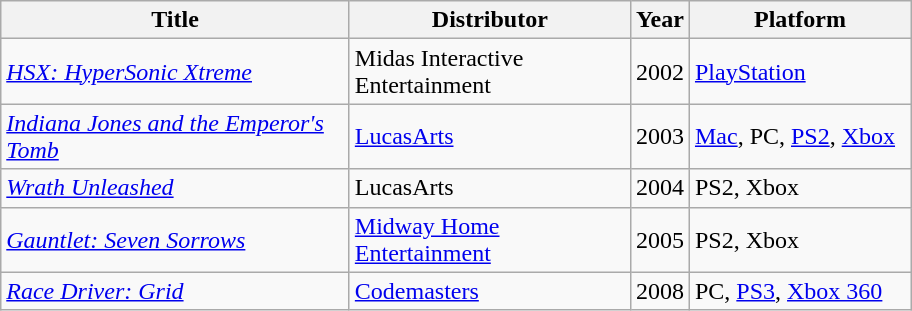<table class="wikitable">
<tr>
<th style="width:225px;">Title</th>
<th style="width:180px;">Distributor</th>
<th>Year</th>
<th style="width:140px;">Platform</th>
</tr>
<tr>
<td><em><a href='#'>HSX: HyperSonic Xtreme</a></em></td>
<td>Midas Interactive Entertainment</td>
<td>2002</td>
<td><a href='#'>PlayStation</a></td>
</tr>
<tr>
<td><em><a href='#'>Indiana Jones and the Emperor's Tomb</a></em></td>
<td><a href='#'>LucasArts</a></td>
<td>2003</td>
<td><a href='#'>Mac</a>, PC, <a href='#'>PS2</a>, <a href='#'>Xbox</a></td>
</tr>
<tr>
<td><em><a href='#'>Wrath Unleashed</a></em></td>
<td>LucasArts</td>
<td>2004</td>
<td>PS2, Xbox</td>
</tr>
<tr>
<td><em><a href='#'>Gauntlet: Seven Sorrows</a></em></td>
<td><a href='#'>Midway Home Entertainment</a></td>
<td>2005</td>
<td>PS2, Xbox</td>
</tr>
<tr>
<td><em><a href='#'>Race Driver: Grid</a></em></td>
<td><a href='#'>Codemasters</a></td>
<td>2008</td>
<td>PC, <a href='#'>PS3</a>, <a href='#'>Xbox 360</a></td>
</tr>
</table>
